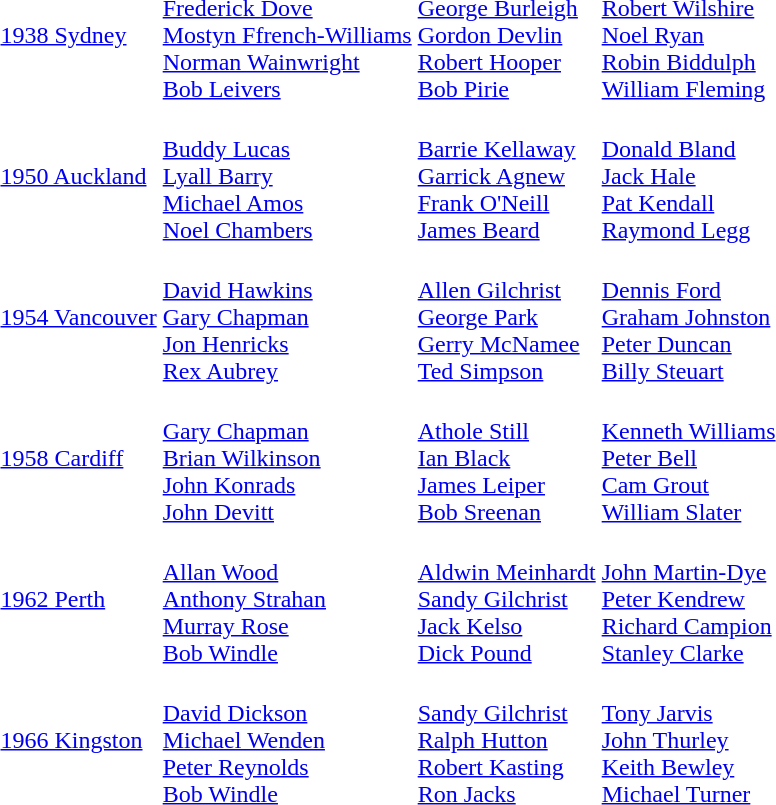<table>
<tr>
<td><a href='#'>1938 Sydney</a><br></td>
<td valign=top><br><a href='#'>Frederick Dove</a><br><a href='#'>Mostyn Ffrench-Williams</a><br><a href='#'>Norman Wainwright</a><br><a href='#'>Bob Leivers</a></td>
<td valign=top><br><a href='#'>George Burleigh</a><br><a href='#'>Gordon Devlin</a><br><a href='#'>Robert Hooper</a><br><a href='#'>Bob Pirie</a></td>
<td valign=top><br><a href='#'>Robert Wilshire</a><br><a href='#'>Noel Ryan</a><br><a href='#'>Robin Biddulph</a><br><a href='#'>William Fleming</a></td>
</tr>
<tr>
<td><a href='#'>1950 Auckland</a><br></td>
<td valign=top><br><a href='#'>Buddy Lucas</a><br><a href='#'>Lyall Barry</a><br><a href='#'>Michael Amos</a><br><a href='#'>Noel Chambers</a></td>
<td valign=top><br><a href='#'>Barrie Kellaway</a><br><a href='#'>Garrick Agnew</a><br><a href='#'>Frank O'Neill</a><br><a href='#'>James Beard</a></td>
<td valign=top><br><a href='#'>Donald Bland</a><br><a href='#'>Jack Hale</a><br><a href='#'>Pat Kendall</a><br><a href='#'>Raymond Legg</a></td>
</tr>
<tr>
<td><a href='#'>1954 Vancouver</a><br></td>
<td valign=top><br><a href='#'>David Hawkins</a><br><a href='#'>Gary Chapman</a><br><a href='#'>Jon Henricks</a><br><a href='#'>Rex Aubrey</a></td>
<td valign=top><br><a href='#'>Allen Gilchrist</a><br><a href='#'>George Park</a><br><a href='#'>Gerry McNamee</a><br><a href='#'>Ted Simpson</a></td>
<td valign=top><br><a href='#'>Dennis Ford</a><br><a href='#'>Graham Johnston</a><br><a href='#'>Peter Duncan</a><br><a href='#'>Billy Steuart</a></td>
</tr>
<tr>
<td><a href='#'>1958 Cardiff</a><br></td>
<td valign=top><br><a href='#'>Gary Chapman</a><br><a href='#'>Brian Wilkinson</a><br><a href='#'>John Konrads</a><br><a href='#'>John Devitt</a></td>
<td valign=top><br><a href='#'>Athole Still</a><br><a href='#'>Ian Black</a><br><a href='#'>James Leiper</a><br><a href='#'>Bob Sreenan</a></td>
<td valign=top><br><a href='#'>Kenneth Williams</a><br><a href='#'>Peter Bell</a><br><a href='#'>Cam Grout</a><br><a href='#'>William Slater</a></td>
</tr>
<tr>
<td><a href='#'>1962 Perth</a><br></td>
<td valign=top><br><a href='#'>Allan Wood</a><br><a href='#'>Anthony Strahan</a><br><a href='#'>Murray Rose</a><br><a href='#'>Bob Windle</a></td>
<td valign=top><br><a href='#'>Aldwin Meinhardt</a><br><a href='#'>Sandy Gilchrist</a><br><a href='#'>Jack Kelso</a><br><a href='#'>Dick Pound</a></td>
<td valign=top><br><a href='#'>John Martin-Dye</a><br><a href='#'>Peter Kendrew</a><br><a href='#'>Richard Campion</a><br><a href='#'>Stanley Clarke</a></td>
</tr>
<tr>
<td><a href='#'>1966 Kingston</a><br></td>
<td valign=top><br><a href='#'>David Dickson</a><br><a href='#'>Michael Wenden</a><br><a href='#'>Peter Reynolds</a><br><a href='#'>Bob Windle</a></td>
<td valign=top><br><a href='#'>Sandy Gilchrist</a><br><a href='#'>Ralph Hutton</a><br><a href='#'>Robert Kasting</a><br><a href='#'>Ron Jacks</a></td>
<td valign=top><br><a href='#'>Tony Jarvis</a><br><a href='#'>John Thurley</a><br><a href='#'>Keith Bewley</a><br><a href='#'>Michael Turner</a></td>
</tr>
</table>
